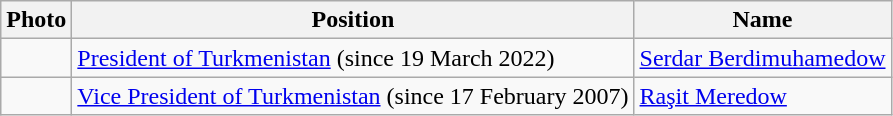<table class="wikitable">
<tr>
<th>Photo</th>
<th>Position</th>
<th>Name</th>
</tr>
<tr>
<td></td>
<td><a href='#'>President of Turkmenistan</a> (since 19 March 2022)</td>
<td><a href='#'>Serdar Berdimuhamedow</a></td>
</tr>
<tr>
<td></td>
<td><a href='#'>Vice President of Turkmenistan</a> (since 17 February 2007)</td>
<td><a href='#'>Raşit Meredow</a></td>
</tr>
</table>
